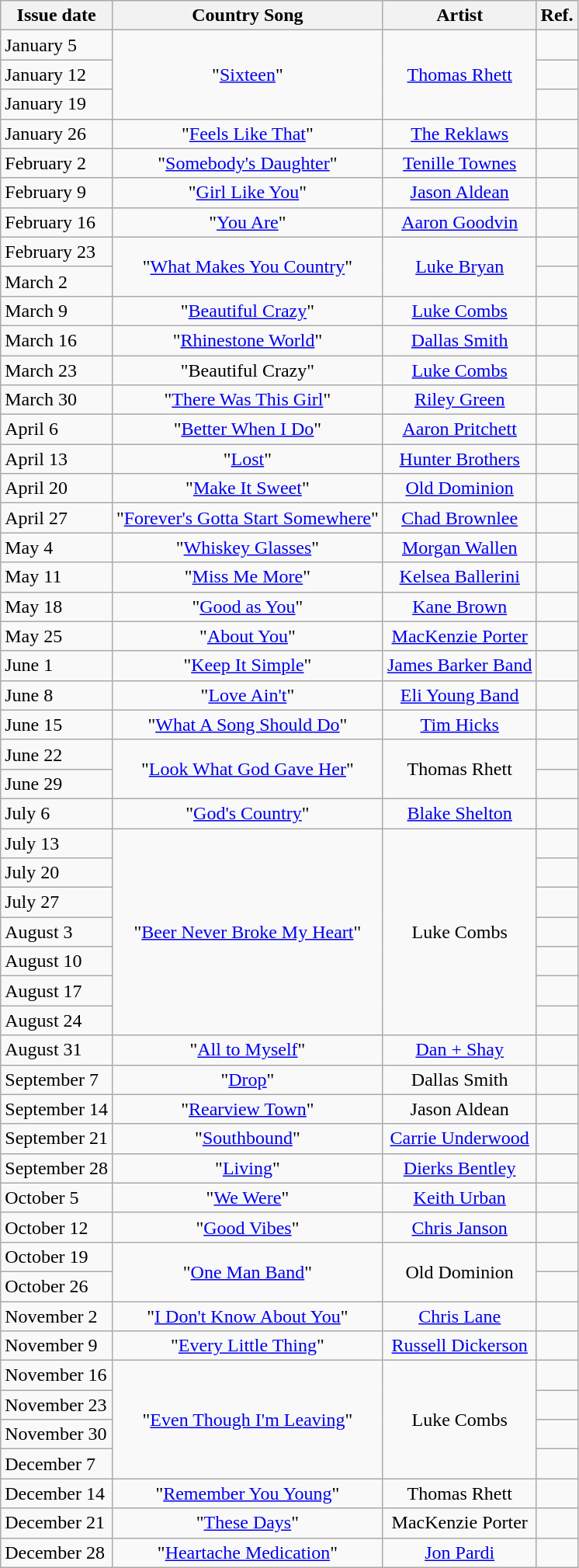<table class="wikitable">
<tr>
<th>Issue date</th>
<th>Country Song</th>
<th>Artist</th>
<th>Ref.</th>
</tr>
<tr>
<td>January 5</td>
<td align="center" rowspan="3">"<a href='#'>Sixteen</a>"</td>
<td align="center" rowspan="3"><a href='#'>Thomas Rhett</a></td>
<td align="center"></td>
</tr>
<tr>
<td>January 12</td>
<td align="center"></td>
</tr>
<tr>
<td>January 19</td>
<td align="center"></td>
</tr>
<tr>
<td>January 26</td>
<td align="center">"<a href='#'>Feels Like That</a>"</td>
<td align="center"><a href='#'>The Reklaws</a></td>
<td align="center"></td>
</tr>
<tr>
<td>February 2</td>
<td align="center">"<a href='#'>Somebody's Daughter</a>"</td>
<td align="center"><a href='#'>Tenille Townes</a></td>
<td align="center"></td>
</tr>
<tr>
<td>February 9</td>
<td align="center">"<a href='#'>Girl Like You</a>"</td>
<td align="center"><a href='#'>Jason Aldean</a></td>
<td align="center"></td>
</tr>
<tr>
<td>February 16</td>
<td align="center">"<a href='#'>You Are</a>"</td>
<td align="center"><a href='#'>Aaron Goodvin</a></td>
<td align="center"></td>
</tr>
<tr>
<td>February 23</td>
<td align="center" rowspan="2">"<a href='#'>What Makes You Country</a>"</td>
<td align="center" rowspan="2"><a href='#'>Luke Bryan</a></td>
<td align="center"></td>
</tr>
<tr>
<td>March 2</td>
<td align="center"></td>
</tr>
<tr>
<td>March 9</td>
<td align="center">"<a href='#'>Beautiful Crazy</a>"</td>
<td align="center"><a href='#'>Luke Combs</a></td>
<td align="center"></td>
</tr>
<tr>
<td>March 16</td>
<td align="center">"<a href='#'>Rhinestone World</a>"</td>
<td align="center"><a href='#'>Dallas Smith</a></td>
<td align="center"></td>
</tr>
<tr>
<td>March 23</td>
<td align="center">"Beautiful Crazy"</td>
<td align="center"><a href='#'>Luke Combs</a></td>
<td align="center"></td>
</tr>
<tr>
<td>March 30</td>
<td align="center">"<a href='#'>There Was This Girl</a>"</td>
<td align="center"><a href='#'>Riley Green</a></td>
<td align="center"></td>
</tr>
<tr>
<td>April 6</td>
<td align="center">"<a href='#'>Better When I Do</a>"</td>
<td align="center"><a href='#'>Aaron Pritchett</a></td>
<td align="center"></td>
</tr>
<tr>
<td>April 13</td>
<td align="center">"<a href='#'>Lost</a>"</td>
<td align="center"><a href='#'>Hunter Brothers</a></td>
<td align="center"></td>
</tr>
<tr>
<td>April 20</td>
<td align="center">"<a href='#'>Make It Sweet</a>"</td>
<td align="center"><a href='#'>Old Dominion</a></td>
<td align="center"></td>
</tr>
<tr>
<td>April 27</td>
<td align="center">"<a href='#'>Forever's Gotta Start Somewhere</a>"</td>
<td align="center"><a href='#'>Chad Brownlee</a></td>
<td align="center"></td>
</tr>
<tr>
<td>May 4</td>
<td align="center">"<a href='#'>Whiskey Glasses</a>"</td>
<td align="center"><a href='#'>Morgan Wallen</a></td>
<td align="center"></td>
</tr>
<tr>
<td>May 11</td>
<td align="center">"<a href='#'>Miss Me More</a>"</td>
<td align="center"><a href='#'>Kelsea Ballerini</a></td>
<td align="center"></td>
</tr>
<tr>
<td>May 18</td>
<td align="center">"<a href='#'>Good as You</a>"</td>
<td align="center"><a href='#'>Kane Brown</a></td>
<td align="center"></td>
</tr>
<tr>
<td>May 25</td>
<td align="center">"<a href='#'>About You</a>"</td>
<td align="center"><a href='#'>MacKenzie Porter</a></td>
<td align="center"></td>
</tr>
<tr>
<td>June 1</td>
<td align="center">"<a href='#'>Keep It Simple</a>"</td>
<td align="center"><a href='#'>James Barker Band</a></td>
<td align="center"></td>
</tr>
<tr>
<td>June 8</td>
<td align="center">"<a href='#'>Love Ain't</a>"</td>
<td align="center"><a href='#'>Eli Young Band</a></td>
<td align="center"></td>
</tr>
<tr>
<td>June 15</td>
<td align="center">"<a href='#'>What A Song Should Do</a>"</td>
<td align="center"><a href='#'>Tim Hicks</a></td>
<td align="center"></td>
</tr>
<tr>
<td>June 22</td>
<td align="center" rowspan="2">"<a href='#'>Look What God Gave Her</a>"</td>
<td align="center" rowspan="2">Thomas Rhett</td>
<td align="center"></td>
</tr>
<tr>
<td>June 29</td>
<td align="center"></td>
</tr>
<tr>
<td>July 6</td>
<td align="center">"<a href='#'>God's Country</a>"</td>
<td align="center"><a href='#'>Blake Shelton</a></td>
<td align="center"></td>
</tr>
<tr>
<td>July 13</td>
<td align="center" rowspan="7">"<a href='#'>Beer Never Broke My Heart</a>"</td>
<td align="center" rowspan="7">Luke Combs</td>
<td align="center"></td>
</tr>
<tr>
<td>July 20</td>
<td align="center"></td>
</tr>
<tr>
<td>July 27</td>
<td align="center"></td>
</tr>
<tr>
<td>August 3</td>
<td align="center"></td>
</tr>
<tr>
<td>August 10</td>
<td align="center"></td>
</tr>
<tr>
<td>August 17</td>
<td align="center"></td>
</tr>
<tr>
<td>August 24</td>
<td align="center"></td>
</tr>
<tr>
<td>August 31</td>
<td align="center">"<a href='#'>All to Myself</a>"</td>
<td align="center"><a href='#'>Dan + Shay</a></td>
<td align="center"></td>
</tr>
<tr>
<td>September 7</td>
<td align="center">"<a href='#'>Drop</a>"</td>
<td align="center">Dallas Smith</td>
<td align="center"></td>
</tr>
<tr>
<td>September 14</td>
<td align="center">"<a href='#'>Rearview Town</a>"</td>
<td align="center">Jason Aldean</td>
<td align="center"></td>
</tr>
<tr>
<td>September 21</td>
<td align="center">"<a href='#'>Southbound</a>"</td>
<td align="center"><a href='#'>Carrie Underwood</a></td>
<td align="center"></td>
</tr>
<tr>
<td>September 28</td>
<td align="center">"<a href='#'>Living</a>"</td>
<td align="center"><a href='#'>Dierks Bentley</a></td>
<td align="center"></td>
</tr>
<tr>
<td>October 5</td>
<td align="center">"<a href='#'>We Were</a>"</td>
<td align="center"><a href='#'>Keith Urban</a></td>
<td align="center"></td>
</tr>
<tr>
<td>October 12</td>
<td align="center">"<a href='#'>Good Vibes</a>"</td>
<td align="center"><a href='#'>Chris Janson</a></td>
<td align="center"></td>
</tr>
<tr>
<td>October 19</td>
<td align="center" rowspan="2">"<a href='#'>One Man Band</a>"</td>
<td align="center" rowspan="2">Old Dominion</td>
<td align="center"></td>
</tr>
<tr>
<td>October 26</td>
<td align="center"></td>
</tr>
<tr>
<td>November 2</td>
<td align="center">"<a href='#'>I Don't Know About You</a>"</td>
<td align="center"><a href='#'>Chris Lane</a></td>
<td align="center"></td>
</tr>
<tr>
<td>November 9</td>
<td align="center">"<a href='#'>Every Little Thing</a>"</td>
<td align="center"><a href='#'>Russell Dickerson</a></td>
<td align="center"></td>
</tr>
<tr>
<td>November 16</td>
<td align="center" rowspan="4">"<a href='#'>Even Though I'm Leaving</a>"</td>
<td align="center" rowspan="4">Luke Combs</td>
<td align="center"></td>
</tr>
<tr>
<td>November 23</td>
<td align="center"></td>
</tr>
<tr>
<td>November 30</td>
<td align="center"></td>
</tr>
<tr>
<td>December 7</td>
<td align="center"></td>
</tr>
<tr>
<td>December 14</td>
<td align="center">"<a href='#'>Remember You Young</a>"</td>
<td align="center">Thomas Rhett</td>
<td align="center"></td>
</tr>
<tr>
<td>December 21</td>
<td align="center">"<a href='#'>These Days</a>"</td>
<td align="center">MacKenzie Porter</td>
<td align="center"></td>
</tr>
<tr>
<td>December 28</td>
<td align="center">"<a href='#'>Heartache Medication</a>"</td>
<td align="center"><a href='#'>Jon Pardi</a></td>
<td align="center"></td>
</tr>
</table>
